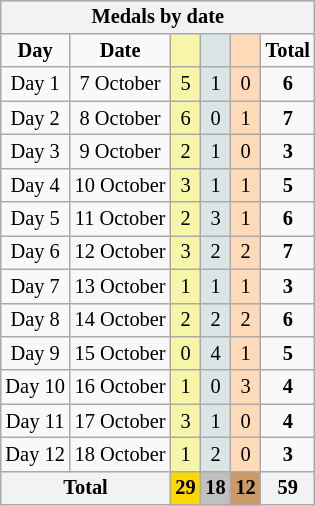<table class=wikitable style="text-align:center;font-size:85%;float:right;clear:right;">
<tr bgcolor=efefef>
<th colspan=6><strong>Medals by date</strong></th>
</tr>
<tr>
<td><strong>Day</strong></td>
<td><strong>Date</strong></td>
<td bgcolor=#f7f6a8></td>
<td bgcolor=#dce5e5></td>
<td bgcolor=#ffdab9></td>
<td><strong>Total</strong></td>
</tr>
<tr>
<td>Day 1</td>
<td>7 October</td>
<td bgcolor=F7F6A8>5</td>
<td bgcolor=DCE5E5>1</td>
<td bgcolor=FFDAB9>0</td>
<td><strong>6</strong></td>
</tr>
<tr>
<td>Day 2</td>
<td>8 October</td>
<td bgcolor=F7F6A8>6</td>
<td bgcolor=DCE5E5>0</td>
<td bgcolor=FFDAB9>1</td>
<td><strong>7</strong></td>
</tr>
<tr>
<td>Day 3</td>
<td>9 October</td>
<td bgcolor=F7F6A8>2</td>
<td bgcolor=DCE5E5>1</td>
<td bgcolor=FFDAB9>0</td>
<td><strong>3</strong></td>
</tr>
<tr>
<td>Day 4</td>
<td>10 October</td>
<td bgcolor=F7F6A8>3</td>
<td bgcolor=DCE5E5>1</td>
<td bgcolor=FFDAB9>1</td>
<td><strong>5</strong></td>
</tr>
<tr>
<td>Day 5</td>
<td>11 October</td>
<td bgcolor=F7F6A8>2</td>
<td bgcolor=DCE5E5>3</td>
<td bgcolor=FFDAB9>1</td>
<td><strong>6</strong></td>
</tr>
<tr>
<td>Day 6</td>
<td>12 October</td>
<td bgcolor=F7F6A8>3</td>
<td bgcolor=DCE5E5>2</td>
<td bgcolor=FFDAB9>2</td>
<td><strong>7</strong></td>
</tr>
<tr>
<td>Day 7</td>
<td>13 October</td>
<td bgcolor=F7F6A8>1</td>
<td bgcolor=DCE5E5>1</td>
<td bgcolor=FFDAB9>1</td>
<td><strong>3</strong></td>
</tr>
<tr>
<td>Day 8</td>
<td>14 October</td>
<td bgcolor=F7F6A8>2</td>
<td bgcolor=DCE5E5>2</td>
<td bgcolor=FFDAB9>2</td>
<td><strong>6</strong></td>
</tr>
<tr>
<td>Day 9</td>
<td>15 October</td>
<td bgcolor=F7F6A8>0</td>
<td bgcolor=DCE5E5>4</td>
<td bgcolor=FFDAB9>1</td>
<td><strong>5</strong></td>
</tr>
<tr>
<td>Day 10</td>
<td>16 October</td>
<td bgcolor=F7F6A8>1</td>
<td bgcolor=DCE5E5>0</td>
<td bgcolor=FFDAB9>3</td>
<td><strong>4</strong></td>
</tr>
<tr>
<td>Day 11</td>
<td>17 October</td>
<td bgcolor=F7F6A8>3</td>
<td bgcolor=DCE5E5>1</td>
<td bgcolor=FFDAB9>0</td>
<td><strong>4</strong></td>
</tr>
<tr>
<td>Day 12</td>
<td>18 October</td>
<td bgcolor=F7F6A8>1</td>
<td bgcolor=DCE5E5>2</td>
<td bgcolor=FFDAB9>0</td>
<td><strong>3</strong></td>
</tr>
<tr>
<th colspan=2><strong>Total</strong></th>
<th style="background:gold"><strong>29</strong></th>
<th style="background:silver"><strong>18</strong></th>
<th style="background:#c96"><strong>12</strong></th>
<th><strong>59</strong></th>
</tr>
</table>
